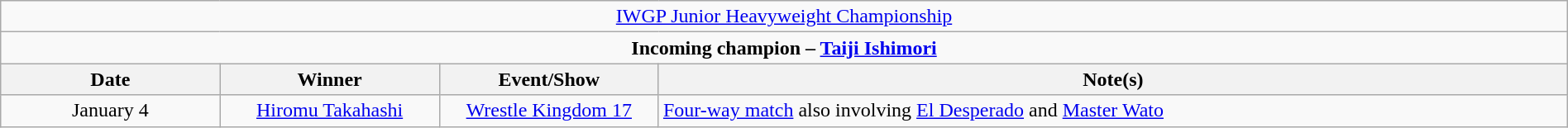<table class="wikitable" style="text-align:center; width:100%;">
<tr>
<td colspan="5" style="text-align: center;"><a href='#'>IWGP Junior Heavyweight Championship</a></td>
</tr>
<tr>
<td colspan="5" style="text-align: center;"><strong>Incoming champion – <a href='#'>Taiji Ishimori</a></strong></td>
</tr>
<tr>
<th width=14%>Date</th>
<th width=14%>Winner</th>
<th width=14%>Event/Show</th>
<th width=58%>Note(s)</th>
</tr>
<tr>
<td>January 4</td>
<td><a href='#'>Hiromu Takahashi</a></td>
<td><a href='#'>Wrestle Kingdom 17</a><br></td>
<td align=left><a href='#'>Four-way match</a> also involving <a href='#'>El Desperado</a> and <a href='#'>Master Wato</a></td>
</tr>
</table>
